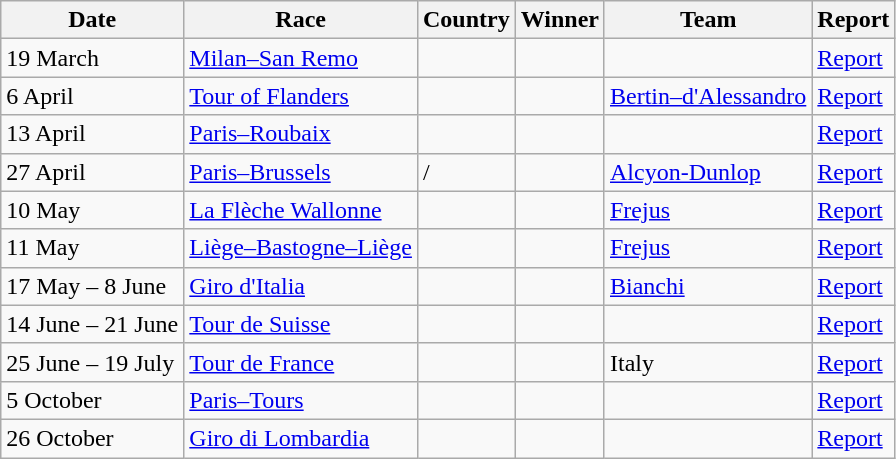<table class=wikitable>
<tr>
<th>Date</th>
<th>Race</th>
<th>Country</th>
<th>Winner</th>
<th>Team</th>
<th>Report</th>
</tr>
<tr>
<td>19 March</td>
<td><a href='#'>Milan–San Remo</a></td>
<td></td>
<td></td>
<td></td>
<td><a href='#'>Report</a></td>
</tr>
<tr>
<td>6 April</td>
<td><a href='#'>Tour of Flanders</a></td>
<td></td>
<td></td>
<td><a href='#'>Bertin–d'Alessandro</a></td>
<td><a href='#'>Report</a></td>
</tr>
<tr>
<td>13 April</td>
<td><a href='#'>Paris–Roubaix</a></td>
<td></td>
<td></td>
<td></td>
<td><a href='#'>Report</a></td>
</tr>
<tr>
<td>27 April</td>
<td><a href='#'>Paris–Brussels</a></td>
<td>/</td>
<td></td>
<td><a href='#'>Alcyon-Dunlop</a></td>
<td><a href='#'>Report</a></td>
</tr>
<tr>
<td>10 May</td>
<td><a href='#'>La Flèche Wallonne</a></td>
<td></td>
<td></td>
<td><a href='#'>Frejus</a></td>
<td><a href='#'>Report</a></td>
</tr>
<tr>
<td>11 May</td>
<td><a href='#'>Liège–Bastogne–Liège</a></td>
<td></td>
<td></td>
<td><a href='#'>Frejus</a></td>
<td><a href='#'>Report</a></td>
</tr>
<tr>
<td>17 May – 8 June</td>
<td><a href='#'>Giro d'Italia</a></td>
<td></td>
<td></td>
<td><a href='#'>Bianchi</a></td>
<td><a href='#'>Report</a></td>
</tr>
<tr>
<td>14 June – 21 June</td>
<td><a href='#'>Tour de Suisse</a></td>
<td></td>
<td></td>
<td></td>
<td><a href='#'>Report</a></td>
</tr>
<tr>
<td>25 June – 19 July</td>
<td><a href='#'>Tour de France</a></td>
<td></td>
<td></td>
<td>Italy</td>
<td><a href='#'>Report</a></td>
</tr>
<tr>
<td>5 October</td>
<td><a href='#'>Paris–Tours</a></td>
<td></td>
<td></td>
<td></td>
<td><a href='#'>Report</a></td>
</tr>
<tr>
<td>26 October</td>
<td><a href='#'>Giro di Lombardia</a></td>
<td></td>
<td></td>
<td></td>
<td><a href='#'>Report</a></td>
</tr>
</table>
